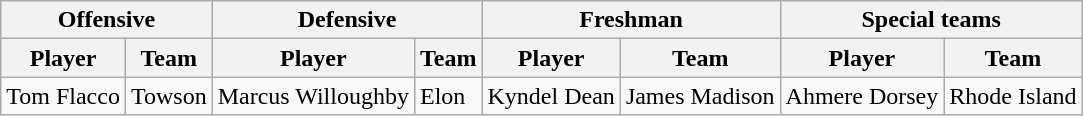<table class="wikitable" border="1">
<tr>
<th colspan="2">Offensive</th>
<th colspan="2">Defensive</th>
<th colspan="2">Freshman</th>
<th colspan="2">Special teams</th>
</tr>
<tr>
<th>Player</th>
<th>Team</th>
<th>Player</th>
<th>Team</th>
<th>Player</th>
<th>Team</th>
<th>Player</th>
<th>Team</th>
</tr>
<tr>
<td>Tom Flacco</td>
<td>Towson</td>
<td>Marcus Willoughby</td>
<td>Elon</td>
<td>Kyndel Dean</td>
<td>James Madison</td>
<td>Ahmere Dorsey</td>
<td>Rhode Island</td>
</tr>
</table>
